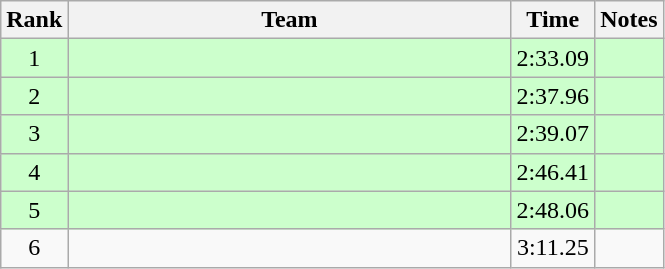<table class="wikitable" style="text-align:center">
<tr>
<th>Rank</th>
<th Style="width:18em">Team</th>
<th>Time</th>
<th>Notes</th>
</tr>
<tr style="background:#cfc">
<td>1</td>
<td style="text-align:left"></td>
<td>2:33.09</td>
<td></td>
</tr>
<tr style="background:#cfc">
<td>2</td>
<td style="text-align:left"></td>
<td>2:37.96</td>
<td></td>
</tr>
<tr style="background:#cfc">
<td>3</td>
<td style="text-align:left"></td>
<td>2:39.07</td>
<td></td>
</tr>
<tr style="background:#cfc">
<td>4</td>
<td style="text-align:left"></td>
<td>2:46.41</td>
<td></td>
</tr>
<tr style="background:#cfc">
<td>5</td>
<td style="text-align:left"></td>
<td>2:48.06</td>
<td></td>
</tr>
<tr>
<td>6</td>
<td style="text-align:left"></td>
<td>3:11.25</td>
<td></td>
</tr>
</table>
